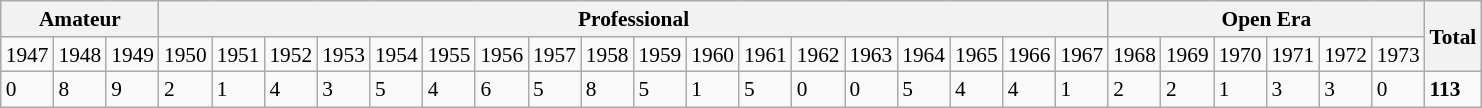<table class="wikitable" style="font-size:89%;">
<tr>
<th colspan="3">Amateur</th>
<th colspan="18">Professional</th>
<th colspan="6">Open Era</th>
<th rowspan="2">Total</th>
</tr>
<tr>
<td>1947</td>
<td>1948</td>
<td>1949</td>
<td>1950</td>
<td>1951</td>
<td>1952</td>
<td>1953</td>
<td>1954</td>
<td>1955</td>
<td>1956</td>
<td>1957</td>
<td>1958</td>
<td>1959</td>
<td>1960</td>
<td>1961</td>
<td>1962</td>
<td>1963</td>
<td>1964</td>
<td>1965</td>
<td>1966</td>
<td>1967</td>
<td>1968</td>
<td>1969</td>
<td>1970</td>
<td>1971</td>
<td>1972</td>
<td>1973</td>
</tr>
<tr>
<td>0</td>
<td>8</td>
<td>9</td>
<td>2</td>
<td>1</td>
<td>4</td>
<td>3</td>
<td>5</td>
<td>4</td>
<td>6</td>
<td>5</td>
<td>8</td>
<td>5</td>
<td>1</td>
<td>5</td>
<td>0</td>
<td>0</td>
<td>5</td>
<td>4</td>
<td>4</td>
<td>1</td>
<td>2</td>
<td>2</td>
<td>1</td>
<td>3</td>
<td>3</td>
<td>0</td>
<td><strong>113</strong></td>
</tr>
</table>
